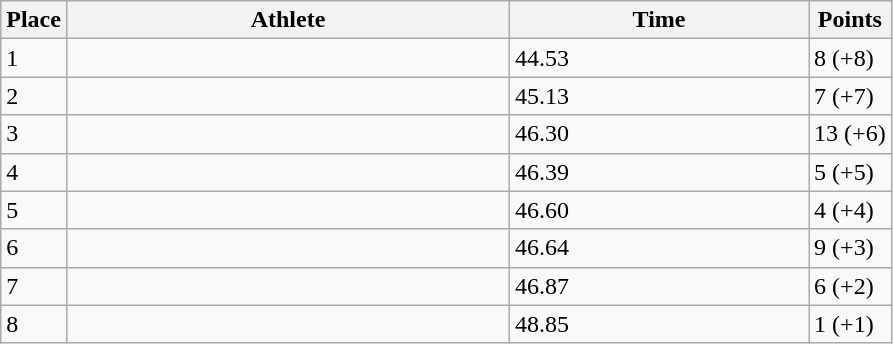<table class="wikitable sortable">
<tr>
<th>Place</th>
<th style="width:18em">Athlete</th>
<th style="width:12em">Time</th>
<th>Points</th>
</tr>
<tr>
<td>1</td>
<td></td>
<td>44.53</td>
<td>8 (+8)</td>
</tr>
<tr>
<td>2</td>
<td></td>
<td>45.13</td>
<td>7 (+7)</td>
</tr>
<tr>
<td>3</td>
<td></td>
<td>46.30</td>
<td>13 (+6)</td>
</tr>
<tr>
<td>4</td>
<td></td>
<td>46.39</td>
<td>5 (+5)</td>
</tr>
<tr>
<td>5</td>
<td></td>
<td>46.60</td>
<td>4 (+4)</td>
</tr>
<tr>
<td>6</td>
<td></td>
<td>46.64</td>
<td>9 (+3)</td>
</tr>
<tr>
<td>7</td>
<td></td>
<td>46.87</td>
<td>6 (+2)</td>
</tr>
<tr>
<td>8</td>
<td></td>
<td>48.85</td>
<td>1 (+1)</td>
</tr>
</table>
